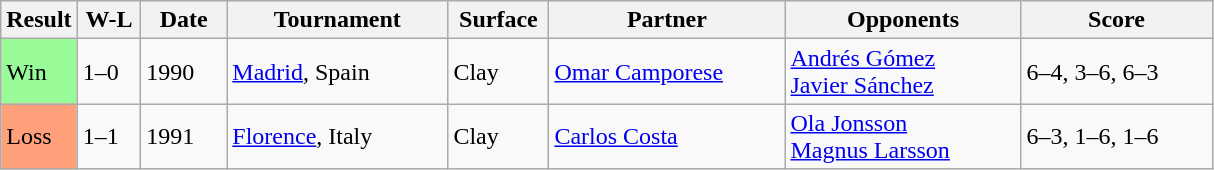<table class="sortable wikitable">
<tr>
<th style="width:40px">Result</th>
<th style="width:35px" class="unsortable">W-L</th>
<th style="width:50px">Date</th>
<th style="width:140px">Tournament</th>
<th style="width:60px">Surface</th>
<th style="width:150px">Partner</th>
<th style="width:150px">Opponents</th>
<th style="width:120px" class="unsortable">Score</th>
</tr>
<tr>
<td style="background:#98fb98;">Win</td>
<td>1–0</td>
<td>1990</td>
<td><a href='#'>Madrid</a>, Spain</td>
<td>Clay</td>
<td> <a href='#'>Omar Camporese</a></td>
<td> <a href='#'>Andrés Gómez</a><br> <a href='#'>Javier Sánchez</a></td>
<td>6–4, 3–6, 6–3</td>
</tr>
<tr>
<td style="background:#ffa07a;">Loss</td>
<td>1–1</td>
<td>1991</td>
<td><a href='#'>Florence</a>, Italy</td>
<td>Clay</td>
<td> <a href='#'>Carlos Costa</a></td>
<td> <a href='#'>Ola Jonsson</a><br> <a href='#'>Magnus Larsson</a></td>
<td>6–3, 1–6, 1–6</td>
</tr>
</table>
